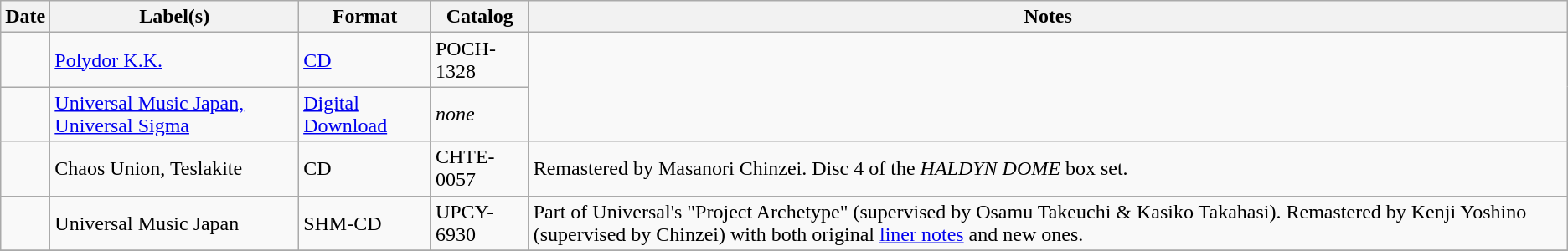<table class="wikitable">
<tr>
<th>Date</th>
<th>Label(s)</th>
<th>Format</th>
<th>Catalog</th>
<th>Notes</th>
</tr>
<tr>
<td></td>
<td><a href='#'>Polydor K.K.</a></td>
<td><a href='#'>CD</a></td>
<td>POCH-1328</td>
<td rowspan=2></td>
</tr>
<tr>
<td></td>
<td><a href='#'>Universal Music Japan, Universal Sigma</a></td>
<td><a href='#'>Digital Download</a></td>
<td><em>none</em></td>
</tr>
<tr>
<td></td>
<td>Chaos Union, Teslakite</td>
<td>CD</td>
<td>CHTE-0057</td>
<td>Remastered by Masanori Chinzei. Disc 4 of the <em>HALDYN DOME</em> box set.</td>
</tr>
<tr>
<td></td>
<td>Universal Music Japan</td>
<td>SHM-CD</td>
<td>UPCY-6930</td>
<td>Part of Universal's "Project Archetype" (supervised by Osamu Takeuchi & Kasiko Takahasi). Remastered by Kenji Yoshino (supervised by Chinzei) with both original <a href='#'>liner notes</a> and new ones.</td>
</tr>
<tr>
</tr>
</table>
